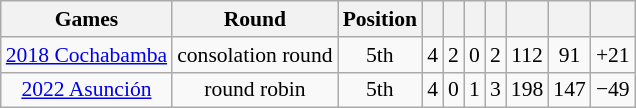<table class="wikitable" style="text-align:center; font-size:90%;">
<tr>
<th>Games</th>
<th>Round</th>
<th>Position</th>
<th></th>
<th></th>
<th></th>
<th></th>
<th></th>
<th></th>
<th></th>
</tr>
<tr>
<td> <a href='#'>2018 Cochabamba</a></td>
<td>consolation round</td>
<td>5th</td>
<td>4</td>
<td>2</td>
<td>0</td>
<td>2</td>
<td>112</td>
<td>91</td>
<td>+21</td>
</tr>
<tr>
<td> <a href='#'>2022 Asunción</a></td>
<td>round robin</td>
<td>5th</td>
<td>4</td>
<td>0</td>
<td>1</td>
<td>3</td>
<td>198</td>
<td>147</td>
<td>−49</td>
</tr>
</table>
